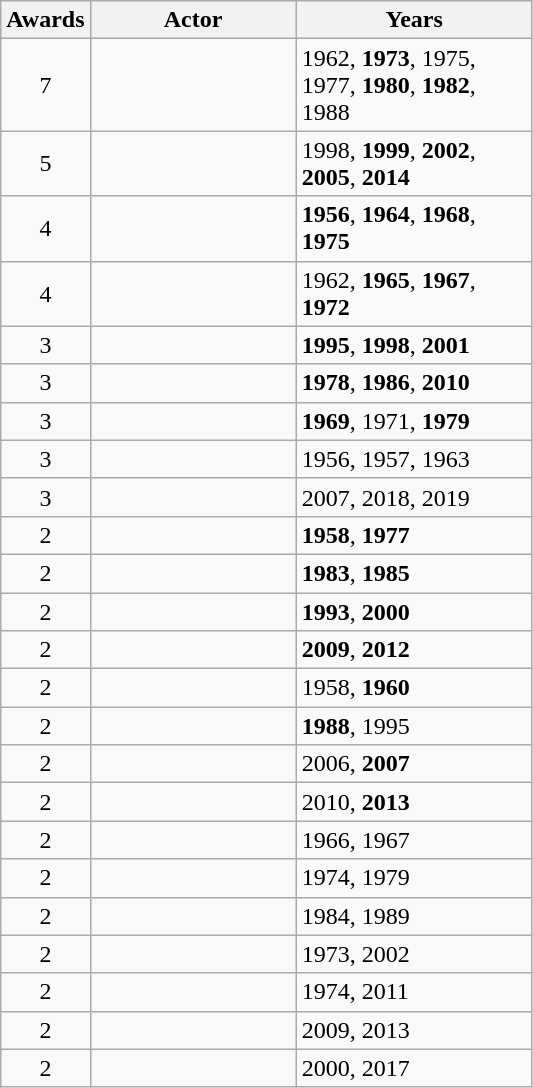<table class="wikitable sortable">
<tr>
<th width="40"><strong>Awards</strong></th>
<th width="130"><strong>Actor</strong></th>
<th width="150"><strong>Years</strong></th>
</tr>
<tr>
<td style="text-align:center;">7</td>
<td></td>
<td>1962, <strong>1973</strong>, 1975, 1977, <strong>1980</strong>, <strong>1982</strong>, 1988</td>
</tr>
<tr>
<td style="text-align:center;">5</td>
<td></td>
<td>1998, <strong>1999</strong>, <strong>2002</strong>, <strong>2005</strong>, <strong>2014</strong></td>
</tr>
<tr>
<td style="text-align:center;">4</td>
<td></td>
<td><strong>1956</strong>, <strong>1964</strong>, <strong>1968</strong>, <strong>1975</strong></td>
</tr>
<tr>
<td style="text-align:center;">4</td>
<td></td>
<td>1962, <strong>1965</strong>, <strong>1967</strong>, <strong>1972</strong></td>
</tr>
<tr>
<td style="text-align:center;">3</td>
<td></td>
<td><strong>1995</strong>, <strong>1998</strong>, <strong>2001</strong></td>
</tr>
<tr>
<td style="text-align:center;">3</td>
<td></td>
<td><strong>1978</strong>, <strong>1986</strong>, <strong>2010</strong></td>
</tr>
<tr>
<td style="text-align:center;">3</td>
<td></td>
<td><strong>1969</strong>, 1971, <strong>1979</strong></td>
</tr>
<tr>
<td style="text-align:center;">3</td>
<td></td>
<td>1956, 1957, 1963</td>
</tr>
<tr>
<td style="text-align:center;">3</td>
<td></td>
<td>2007, 2018, 2019</td>
</tr>
<tr>
<td style="text-align:center;">2</td>
<td></td>
<td><strong>1958</strong>, <strong>1977</strong></td>
</tr>
<tr>
<td style="text-align:center;">2</td>
<td></td>
<td><strong>1983</strong>, <strong>1985</strong></td>
</tr>
<tr>
<td style="text-align:center;">2</td>
<td></td>
<td><strong>1993</strong>, <strong>2000</strong></td>
</tr>
<tr>
<td style="text-align:center;">2</td>
<td></td>
<td><strong>2009</strong>, <strong>2012</strong></td>
</tr>
<tr>
<td style="text-align:center;">2</td>
<td></td>
<td>1958, <strong>1960</strong></td>
</tr>
<tr>
<td style="text-align:center;">2</td>
<td></td>
<td><strong>1988</strong>, 1995</td>
</tr>
<tr>
<td style="text-align:center;">2</td>
<td></td>
<td>2006, <strong>2007</strong></td>
</tr>
<tr>
<td style="text-align:center;">2</td>
<td></td>
<td>2010, <strong>2013</strong></td>
</tr>
<tr>
<td style="text-align:center;">2</td>
<td></td>
<td>1966, 1967</td>
</tr>
<tr>
<td style="text-align:center;">2</td>
<td></td>
<td>1974, 1979</td>
</tr>
<tr>
<td style="text-align:center;">2</td>
<td></td>
<td>1984, 1989</td>
</tr>
<tr>
<td style="text-align:center;">2</td>
<td></td>
<td>1973, 2002</td>
</tr>
<tr>
<td style="text-align:center;">2</td>
<td></td>
<td>1974, 2011</td>
</tr>
<tr>
<td style="text-align:center;">2</td>
<td></td>
<td>2009, 2013</td>
</tr>
<tr>
<td style="text-align:center;">2</td>
<td></td>
<td>2000, 2017</td>
</tr>
</table>
